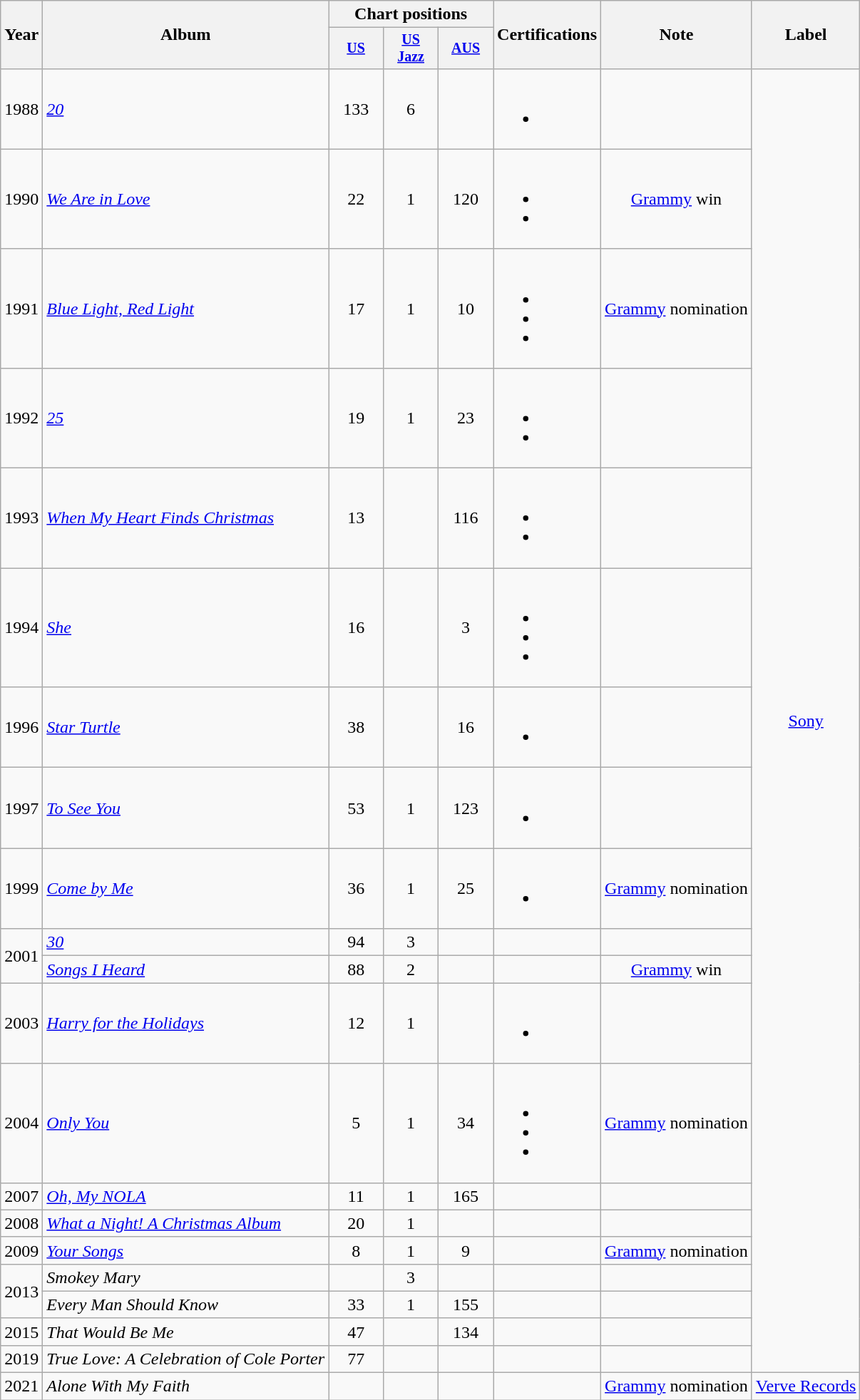<table class="wikitable" style="text-align:center;">
<tr>
<th rowspan="2">Year</th>
<th rowspan="2">Album</th>
<th colspan="3">Chart positions</th>
<th rowspan="2">Certifications</th>
<th rowspan="2">Note</th>
<th rowspan="2">Label</th>
</tr>
<tr style="font-size:smaller;">
<th style="width:45px;"><a href='#'>US</a></th>
<th style="width:45px;"><a href='#'>US Jazz</a></th>
<th style="width:45px;"><a href='#'>AUS</a><br></th>
</tr>
<tr>
<td>1988</td>
<td style="text-align:left;"><em><a href='#'>20</a></em></td>
<td>133</td>
<td>6</td>
<td></td>
<td><br><ul><li></li></ul></td>
<td></td>
<td rowspan="20"><a href='#'>Sony</a></td>
</tr>
<tr>
<td>1990</td>
<td style="text-align:left;"><em><a href='#'>We Are in Love</a></em></td>
<td>22</td>
<td>1</td>
<td>120</td>
<td><br><ul><li></li><li></li></ul></td>
<td><a href='#'>Grammy</a> win</td>
</tr>
<tr>
<td>1991</td>
<td style="text-align:left;"><em><a href='#'>Blue Light, Red Light</a></em></td>
<td>17</td>
<td>1</td>
<td>10</td>
<td><br><ul><li></li><li></li><li></li></ul></td>
<td><a href='#'>Grammy</a> nomination</td>
</tr>
<tr>
<td>1992</td>
<td style="text-align:left;"><em><a href='#'>25</a></em></td>
<td>19</td>
<td>1</td>
<td>23</td>
<td><br><ul><li></li><li></li></ul></td>
<td></td>
</tr>
<tr>
<td>1993</td>
<td style="text-align:left;"><em><a href='#'>When My Heart Finds Christmas</a></em></td>
<td>13</td>
<td></td>
<td>116</td>
<td><br><ul><li></li><li></li></ul></td>
<td></td>
</tr>
<tr>
<td>1994</td>
<td style="text-align:left;"><em><a href='#'>She</a></em></td>
<td>16</td>
<td></td>
<td>3</td>
<td><br><ul><li></li><li></li><li></li></ul></td>
<td></td>
</tr>
<tr>
<td>1996</td>
<td style="text-align:left;"><em><a href='#'>Star Turtle</a></em></td>
<td>38</td>
<td></td>
<td>16</td>
<td><br><ul><li></li></ul></td>
<td></td>
</tr>
<tr>
<td>1997</td>
<td style="text-align:left;"><em><a href='#'>To See You</a></em></td>
<td>53</td>
<td>1</td>
<td>123</td>
<td><br><ul><li></li></ul></td>
<td></td>
</tr>
<tr>
<td>1999</td>
<td style="text-align:left;"><em><a href='#'>Come by Me</a></em></td>
<td>36</td>
<td>1</td>
<td>25</td>
<td><br><ul><li></li></ul></td>
<td><a href='#'>Grammy</a> nomination</td>
</tr>
<tr>
<td rowspan="2">2001</td>
<td style="text-align:left;"><em><a href='#'>30</a></em></td>
<td>94</td>
<td>3</td>
<td></td>
<td></td>
<td></td>
</tr>
<tr>
<td style="text-align:left;"><em><a href='#'>Songs I Heard</a></em></td>
<td>88</td>
<td>2</td>
<td></td>
<td></td>
<td><a href='#'>Grammy</a> win</td>
</tr>
<tr>
<td>2003</td>
<td style="text-align:left;"><em><a href='#'>Harry for the Holidays</a></em></td>
<td>12</td>
<td>1</td>
<td></td>
<td><br><ul><li></li></ul></td>
<td></td>
</tr>
<tr>
<td>2004</td>
<td style="text-align:left;"><em><a href='#'>Only You</a></em></td>
<td>5</td>
<td>1</td>
<td>34</td>
<td><br><ul><li></li><li></li><li></li></ul></td>
<td><a href='#'>Grammy</a> nomination</td>
</tr>
<tr>
<td>2007</td>
<td style="text-align:left;"><em><a href='#'>Oh, My NOLA</a></em></td>
<td>11</td>
<td>1</td>
<td>165</td>
<td></td>
<td></td>
</tr>
<tr>
<td>2008</td>
<td style="text-align:left;"><em><a href='#'>What a Night! A Christmas Album</a></em></td>
<td>20</td>
<td>1</td>
<td></td>
<td></td>
</tr>
<tr>
<td>2009</td>
<td style="text-align:left;"><em><a href='#'>Your Songs</a></em></td>
<td>8</td>
<td>1</td>
<td>9</td>
<td></td>
<td><a href='#'>Grammy</a> nomination</td>
</tr>
<tr>
<td rowspan="2">2013</td>
<td style="text-align:left;"><em>Smokey Mary</em></td>
<td></td>
<td>3</td>
<td></td>
<td></td>
<td></td>
</tr>
<tr>
<td style="text-align:left;"><em>Every Man Should Know</em></td>
<td>33</td>
<td>1</td>
<td>155</td>
<td></td>
<td></td>
</tr>
<tr>
<td>2015</td>
<td style="text-align:left;"><em>That Would Be Me</em></td>
<td>47</td>
<td></td>
<td>134</td>
<td></td>
<td></td>
</tr>
<tr>
<td>2019</td>
<td style="text-align:left;"><em>True Love: A Celebration of Cole Porter</em></td>
<td>77<br></td>
<td></td>
<td></td>
<td></td>
<td></td>
</tr>
<tr>
<td>2021</td>
<td style="text-align:left;"><em>Alone With My Faith</em></td>
<td></td>
<td></td>
<td></td>
<td></td>
<td><a href='#'>Grammy</a> nomination</td>
<td rowspan="20"><a href='#'>Verve Records</a></td>
</tr>
</table>
